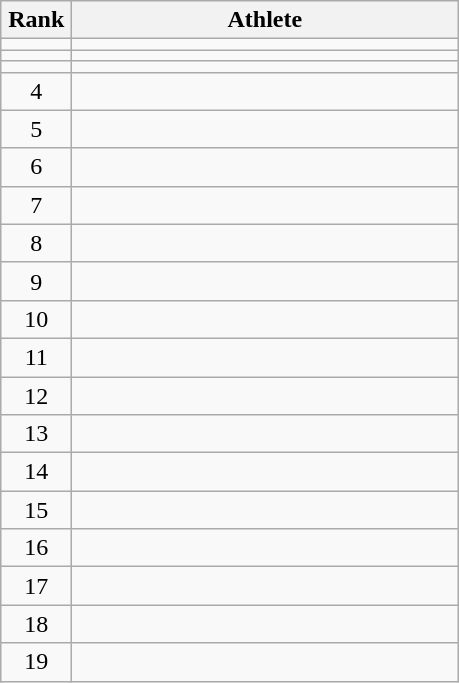<table class="wikitable" style="text-align: center;">
<tr>
<th width=40>Rank</th>
<th width=250>Athlete</th>
</tr>
<tr>
<td></td>
<td align="left"></td>
</tr>
<tr>
<td></td>
<td align="left"></td>
</tr>
<tr>
<td></td>
<td align="left"></td>
</tr>
<tr>
<td>4</td>
<td align="left"></td>
</tr>
<tr>
<td>5</td>
<td align="left"></td>
</tr>
<tr>
<td>6</td>
<td align="left"></td>
</tr>
<tr>
<td>7</td>
<td align="left"></td>
</tr>
<tr>
<td>8</td>
<td align="left"></td>
</tr>
<tr>
<td>9</td>
<td align="left"></td>
</tr>
<tr>
<td>10</td>
<td align="left"></td>
</tr>
<tr>
<td>11</td>
<td align="left"></td>
</tr>
<tr>
<td>12</td>
<td align="left"></td>
</tr>
<tr>
<td>13</td>
<td align="left"></td>
</tr>
<tr>
<td>14</td>
<td align="left"></td>
</tr>
<tr>
<td>15</td>
<td align="left"></td>
</tr>
<tr>
<td>16</td>
<td align="left"></td>
</tr>
<tr>
<td>17</td>
<td align="left"></td>
</tr>
<tr>
<td>18</td>
<td align="left"></td>
</tr>
<tr>
<td>19</td>
<td align="left"></td>
</tr>
</table>
